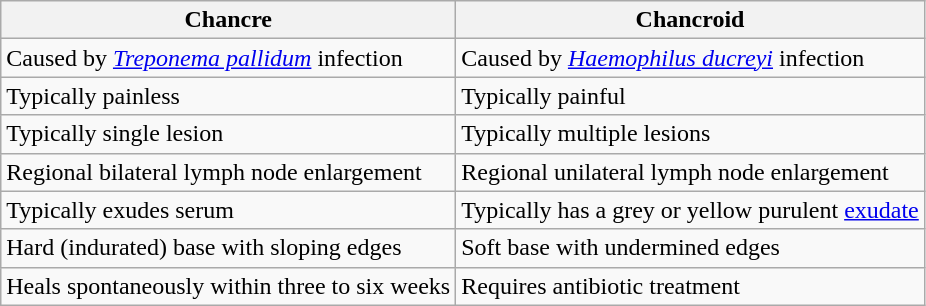<table class="wikitable">
<tr>
<th>Chancre</th>
<th>Chancroid</th>
</tr>
<tr>
<td>Caused by <em><a href='#'>Treponema pallidum</a></em> infection</td>
<td>Caused by <em><a href='#'>Haemophilus ducreyi</a></em> infection</td>
</tr>
<tr>
<td>Typically painless</td>
<td>Typically painful</td>
</tr>
<tr>
<td>Typically single lesion</td>
<td>Typically multiple lesions</td>
</tr>
<tr>
<td>Regional bilateral lymph node enlargement</td>
<td>Regional unilateral lymph node enlargement</td>
</tr>
<tr>
<td>Typically exudes serum</td>
<td>Typically has a grey or yellow purulent <a href='#'>exudate</a></td>
</tr>
<tr>
<td>Hard (indurated) base with sloping edges</td>
<td>Soft base with undermined edges</td>
</tr>
<tr>
<td>Heals spontaneously within three to six weeks</td>
<td>Requires antibiotic treatment</td>
</tr>
</table>
